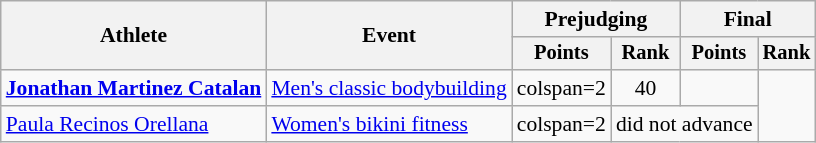<table class=wikitable style="font-size:90%">
<tr>
<th rowspan="2">Athlete</th>
<th rowspan="2">Event</th>
<th colspan="2">Prejudging</th>
<th colspan="2">Final</th>
</tr>
<tr style="font-size:95%">
<th>Points</th>
<th>Rank</th>
<th>Points</th>
<th>Rank</th>
</tr>
<tr align=center>
<td align=left><strong><a href='#'>Jonathan Martinez Catalan</a></strong></td>
<td align=left><a href='#'>Men's classic bodybuilding</a></td>
<td>colspan=2 </td>
<td>40</td>
<td></td>
</tr>
<tr align=center>
<td align=left><a href='#'>Paula Recinos Orellana</a></td>
<td align=left><a href='#'>Women's bikini fitness</a></td>
<td>colspan=2 </td>
<td colspan=2>did not advance</td>
</tr>
</table>
